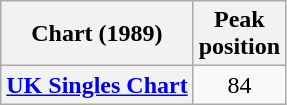<table class="wikitable plainrowheaders">
<tr>
<th scope="col">Chart (1989)</th>
<th scope="col">Peak<br>position</th>
</tr>
<tr>
<th scope="row"><a href='#'>UK Singles Chart</a></th>
<td align="center">84</td>
</tr>
</table>
